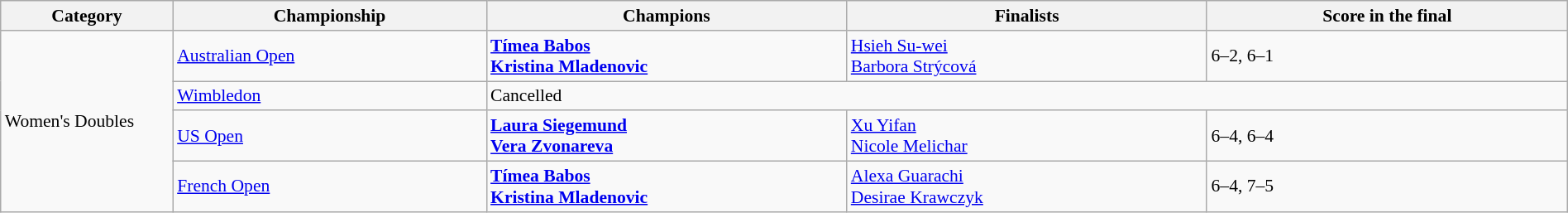<table class="wikitable" style="font-size:90%;" width=100%>
<tr>
<th style="width: 11%;">Category</th>
<th style="width: 20%;">Championship</th>
<th style="width: 23%;">Champions</th>
<th style="width: 23%;">Finalists</th>
<th style="width: 23%;">Score in the final</th>
</tr>
<tr>
<td rowspan="4">Women's Doubles</td>
<td><a href='#'>Australian Open</a></td>
<td> <strong><a href='#'>Tímea Babos</a></strong><br> <strong><a href='#'>Kristina Mladenovic</a></strong></td>
<td> <a href='#'>Hsieh Su-wei</a><br> <a href='#'>Barbora Strýcová</a></td>
<td>6–2, 6–1</td>
</tr>
<tr>
<td><a href='#'>Wimbledon</a></td>
<td colspan="3">Cancelled</td>
</tr>
<tr>
<td><a href='#'>US Open</a></td>
<td> <strong><a href='#'>Laura Siegemund</a></strong><br> <strong><a href='#'>Vera Zvonareva</a></strong></td>
<td> <a href='#'>Xu Yifan</a><br> <a href='#'>Nicole Melichar</a></td>
<td>6–4, 6–4</td>
</tr>
<tr>
<td><a href='#'>French Open</a></td>
<td> <strong><a href='#'>Tímea Babos</a></strong><br> <strong><a href='#'>Kristina Mladenovic</a></strong></td>
<td> <a href='#'>Alexa Guarachi</a><br> <a href='#'>Desirae Krawczyk</a></td>
<td>6–4, 7–5</td>
</tr>
</table>
